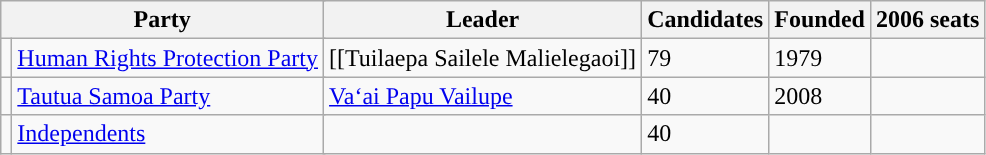<table class=wikitable>
<tr>
<th colspan=3>Party</th>
<th>Leader</th>
<th>Candidates</th>
<th>Founded</th>
<th>2006 seats</th>
</tr>
<tr>
<td style="background:"></td>
<td colspan="2"><a href='#'>Human Rights Protection Party</a></td>
<td>[[Tuilaepa Sailele Malielegaoi]]</td>
<td>79</td>
<td>1979</td>
<td></td>
</tr>
<tr>
<td style="background:"></td>
<td colspan="2"><a href='#'>Tautua Samoa Party</a></td>
<td><a href='#'>Vaʻai Papu Vailupe</a></td>
<td>40</td>
<td>2008</td>
<td></td>
</tr>
<tr>
<td style="background:"></td>
<td colspan="2"><a href='#'>Independents</a></td>
<td></td>
<td>40</td>
<td></td>
<td></td>
</tr>
</table>
